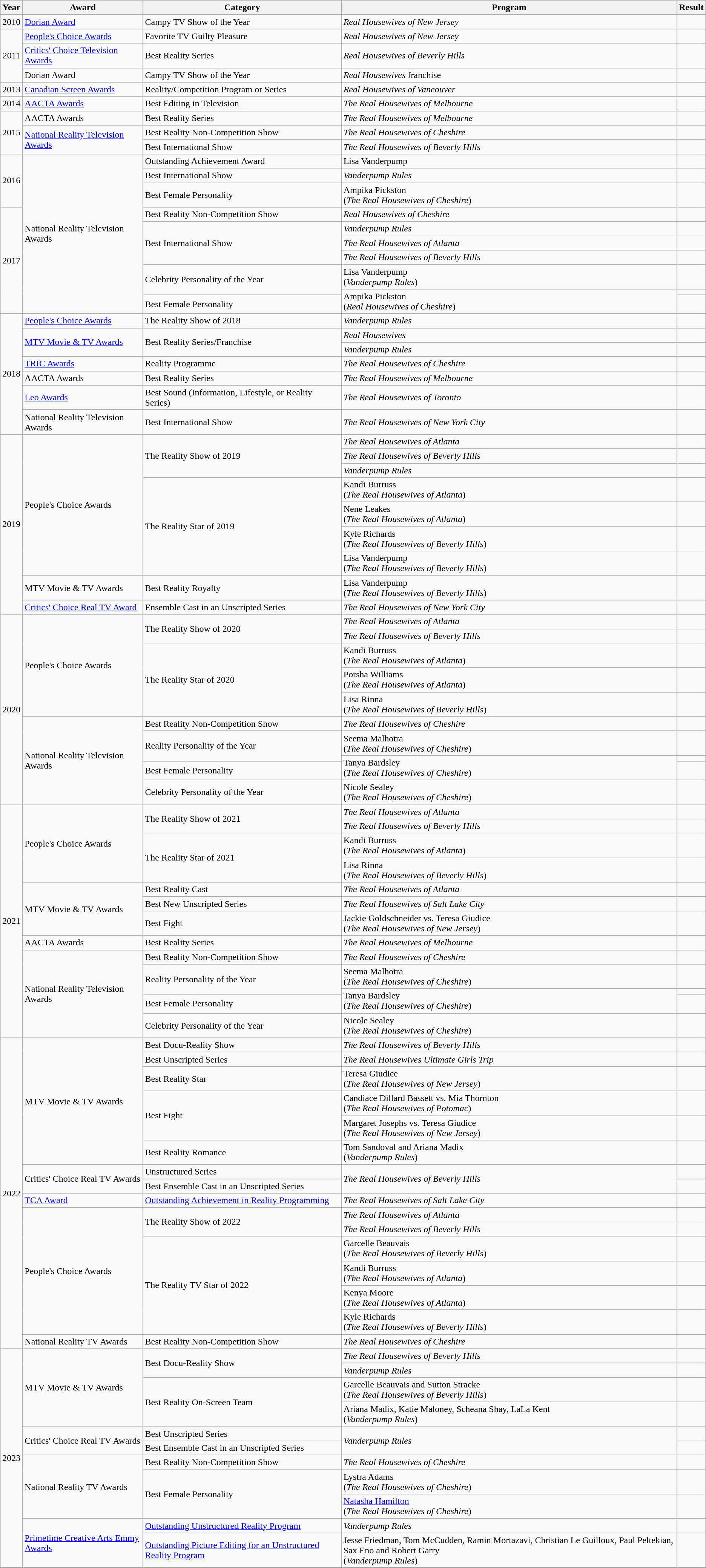<table class="wikitable plainrowheaders"  width:100%;">
<tr>
<th scope="col">Year</th>
<th scope="col">Award</th>
<th scope="col">Category</th>
<th scope="col">Program</th>
<th scope="col">Result</th>
</tr>
<tr>
<td align="center">2010</td>
<td><a href='#'>Dorian Award</a></td>
<td>Campy TV Show of the Year</td>
<td><em>Real Housewives of New Jersey</em></td>
<td></td>
</tr>
<tr>
<td rowspan="3" align="center">2011</td>
<td><a href='#'>People's Choice Awards</a></td>
<td>Favorite TV Guilty Pleasure</td>
<td><em>Real Housewives of New Jersey</em></td>
<td></td>
</tr>
<tr>
<td><a href='#'>Critics' Choice Television Awards</a></td>
<td>Best Reality Series</td>
<td><em>Real Housewives of Beverly Hills</em></td>
<td></td>
</tr>
<tr>
<td>Dorian Award</td>
<td>Campy TV Show of the Year</td>
<td><em>Real Housewives</em> franchise</td>
<td></td>
</tr>
<tr>
<td align="center">2013</td>
<td><a href='#'>Canadian Screen Awards</a></td>
<td>Reality/Competition Program or Series</td>
<td><em>Real Housewives of Vancouver</em></td>
<td></td>
</tr>
<tr>
<td align="center">2014</td>
<td><a href='#'>AACTA Awards</a></td>
<td>Best Editing in Television</td>
<td><em>The Real Housewives of Melbourne</em></td>
<td></td>
</tr>
<tr>
<td align="center" rowspan="3">2015</td>
<td>AACTA Awards</td>
<td>Best Reality Series</td>
<td><em>The Real Housewives of Melbourne</em></td>
<td></td>
</tr>
<tr>
<td rowspan="2"><a href='#'>National Reality Television Awards</a></td>
<td>Best Reality Non-Competition Show</td>
<td><em>The Real Housewives of Cheshire</em></td>
<td></td>
</tr>
<tr>
<td>Best International Show</td>
<td><em>The Real Housewives of Beverly Hills</em></td>
<td></td>
</tr>
<tr>
<td align="center" rowspan="3">2016</td>
<td rowspan="10">National Reality Television Awards</td>
<td>Outstanding Achievement Award</td>
<td>Lisa Vanderpump</td>
<td></td>
</tr>
<tr>
<td>Best International Show</td>
<td><em>Vanderpump Rules</em></td>
<td></td>
</tr>
<tr>
<td>Best Female Personality</td>
<td>Ampika Pickston<br>(<em>The Real Housewives of Cheshire</em>)</td>
<td></td>
</tr>
<tr>
<td align="center" rowspan="7">2017</td>
<td>Best Reality Non-Competition Show</td>
<td><em>Real Housewives of Cheshire</em></td>
<td></td>
</tr>
<tr>
<td rowspan="3">Best International Show</td>
<td><em>Vanderpump Rules</em></td>
<td></td>
</tr>
<tr>
<td><em>The Real Housewives of Atlanta</em></td>
<td></td>
</tr>
<tr>
<td><em>The Real Housewives of Beverly Hills</em></td>
<td></td>
</tr>
<tr>
<td rowspan="2">Celebrity Personality of the Year</td>
<td>Lisa Vanderpump<br>(<em>Vanderpump Rules</em>)</td>
<td></td>
</tr>
<tr>
<td rowspan="2">Ampika Pickston<br>(<em>Real Housewives of Cheshire</em>)</td>
<td></td>
</tr>
<tr>
<td>Best Female Personality</td>
<td></td>
</tr>
<tr>
<td rowspan="7" align="center">2018</td>
<td><a href='#'>People's Choice Awards</a></td>
<td>The Reality Show of 2018</td>
<td><em>Vanderpump Rules</em></td>
<td></td>
</tr>
<tr>
<td rowspan="2"><a href='#'>MTV Movie & TV Awards</a></td>
<td rowspan="2">Best Reality Series/Franchise</td>
<td><em>Real Housewives</em></td>
<td></td>
</tr>
<tr>
<td><em>Vanderpump Rules</em></td>
<td></td>
</tr>
<tr>
<td><a href='#'>TRIC Awards</a></td>
<td>Reality Programme</td>
<td><em>The Real Housewives of Cheshire</em></td>
<td></td>
</tr>
<tr>
<td>AACTA Awards</td>
<td>Best Reality Series</td>
<td><em>The Real Housewives of Melbourne</em></td>
<td></td>
</tr>
<tr>
<td><a href='#'>Leo Awards</a></td>
<td>Best Sound (Information, Lifestyle, or Reality Series)</td>
<td><em>The Real Housewives of Toronto</em></td>
<td></td>
</tr>
<tr>
<td>National Reality Television Awards</td>
<td>Best International Show</td>
<td><em>The Real Housewives of New York City</em></td>
<td></td>
</tr>
<tr>
<td align="center" rowspan="9">2019</td>
<td rowspan="7">People's Choice Awards</td>
<td rowspan="3">The Reality Show of 2019</td>
<td><em>The Real Housewives of Atlanta</em></td>
<td></td>
</tr>
<tr>
<td><em>The Real Housewives of Beverly Hills</em></td>
<td></td>
</tr>
<tr>
<td><em>Vanderpump Rules</em></td>
<td></td>
</tr>
<tr>
<td rowspan="4">The Reality Star of 2019</td>
<td>Kandi Burruss<br>(<em>The Real Housewives of Atlanta</em>)</td>
<td></td>
</tr>
<tr>
<td>Nene Leakes<br>(<em>The Real Housewives of Atlanta</em>)</td>
<td></td>
</tr>
<tr>
<td>Kyle Richards<br>(<em>The Real Housewives of Beverly Hills</em>)</td>
<td></td>
</tr>
<tr>
<td>Lisa Vanderpump<br>(<em>The Real Housewives of Beverly Hills</em>)</td>
<td></td>
</tr>
<tr>
<td>MTV Movie & TV Awards</td>
<td>Best Reality Royalty</td>
<td>Lisa Vanderpump<br>(<em>The Real Housewives of Beverly Hills</em>)</td>
<td></td>
</tr>
<tr>
<td><a href='#'>Critics' Choice Real TV Award</a></td>
<td>Ensemble Cast in an Unscripted Series</td>
<td><em>The Real Housewives of New York City</em></td>
<td></td>
</tr>
<tr>
<td align="center" rowspan="10">2020</td>
<td rowspan="5">People's Choice Awards</td>
<td rowspan="2">The Reality Show of 2020</td>
<td><em>The Real Housewives of Atlanta</em></td>
<td></td>
</tr>
<tr>
<td><em>The Real Housewives of Beverly Hills</em></td>
<td></td>
</tr>
<tr>
<td rowspan="3">The Reality Star of 2020</td>
<td>Kandi Burruss<br>(<em>The Real Housewives of Atlanta</em>)</td>
<td></td>
</tr>
<tr>
<td>Porsha Williams<br>(<em>The Real Housewives of Atlanta</em>)</td>
<td></td>
</tr>
<tr>
<td>Lisa Rinna<br>(<em>The Real Housewives of Beverly Hills</em>)</td>
<td></td>
</tr>
<tr>
<td rowspan="5">National Reality Television Awards</td>
<td>Best Reality Non-Competition Show</td>
<td><em>The Real Housewives of Cheshire</em></td>
<td></td>
</tr>
<tr>
<td rowspan="2">Reality Personality of the Year</td>
<td>Seema Malhotra<br>(<em>The Real Housewives of Cheshire</em>)</td>
<td></td>
</tr>
<tr>
<td rowspan="2">Tanya Bardsley<br>(<em>The Real Housewives of Cheshire</em>)</td>
<td></td>
</tr>
<tr>
<td>Best Female Personality</td>
<td></td>
</tr>
<tr>
<td>Celebrity Personality of the Year</td>
<td>Nicole Sealey<br>(<em>The Real Housewives of Cheshire</em>)</td>
<td></td>
</tr>
<tr>
<td align="center" rowspan="13">2021</td>
<td rowspan="4">People's Choice Awards</td>
<td rowspan="2">The Reality Show of 2021</td>
<td><em>The Real Housewives of Atlanta</em></td>
<td></td>
</tr>
<tr>
<td><em>The Real Housewives of Beverly Hills</em></td>
<td></td>
</tr>
<tr>
<td rowspan="2">The Reality Star of 2021</td>
<td>Kandi Burruss<br>(<em>The Real Housewives of Atlanta</em>)</td>
<td></td>
</tr>
<tr>
<td>Lisa Rinna<br>(<em>The Real Housewives of Beverly Hills</em>)</td>
<td></td>
</tr>
<tr>
<td rowspan="3">MTV Movie & TV Awards</td>
<td>Best Reality Cast</td>
<td><em>The Real Housewives of Atlanta</em></td>
<td></td>
</tr>
<tr>
<td>Best New Unscripted Series</td>
<td><em>The Real Housewives of Salt Lake City</em></td>
<td></td>
</tr>
<tr>
<td>Best Fight</td>
<td>Jackie Goldschneider vs. Teresa Giudice<br>(<em>The Real Housewives of New Jersey</em>)</td>
<td></td>
</tr>
<tr>
<td>AACTA Awards</td>
<td>Best Reality Series</td>
<td><em>The Real Housewives of Melbourne</em></td>
<td></td>
</tr>
<tr>
<td rowspan="5">National Reality Television Awards</td>
<td>Best Reality Non-Competition Show</td>
<td><em>The Real Housewives of Cheshire</em></td>
<td></td>
</tr>
<tr>
<td rowspan="2">Reality Personality of the Year</td>
<td>Seema Malhotra<br>(<em>The Real Housewives of Cheshire</em>)</td>
<td></td>
</tr>
<tr>
<td rowspan="2">Tanya Bardsley<br>(<em>The Real Housewives of Cheshire</em>)</td>
<td></td>
</tr>
<tr>
<td>Best Female Personality</td>
<td></td>
</tr>
<tr>
<td>Celebrity Personality of the Year</td>
<td>Nicole Sealey<br>(<em>The Real Housewives of Cheshire</em>)</td>
<td></td>
</tr>
<tr>
<td rowspan="16">2022</td>
<td rowspan="6">MTV Movie & TV Awards</td>
<td>Best Docu-Reality Show</td>
<td><em>The Real Housewives of Beverly Hills</em></td>
<td></td>
</tr>
<tr>
<td>Best Unscripted Series</td>
<td><em>The Real Housewives Ultimate Girls Trip</em></td>
<td></td>
</tr>
<tr>
<td>Best Reality Star</td>
<td>Teresa Giudice<br>(<em>The Real Housewives of New Jersey</em>)</td>
<td></td>
</tr>
<tr>
<td rowspan="2">Best Fight</td>
<td>Candiace Dillard Bassett vs. Mia Thornton<br>(<em>The Real Housewives of Potomac</em>)</td>
<td></td>
</tr>
<tr>
<td>Margaret Josephs vs. Teresa Giudice<br>(<em>The Real Housewives of New Jersey</em>)</td>
<td></td>
</tr>
<tr>
<td>Best Reality Romance</td>
<td>Tom Sandoval and Ariana Madix<br>(<em>Vanderpump Rules</em>)</td>
<td></td>
</tr>
<tr>
<td rowspan="2">Critics' Choice Real TV Awards</td>
<td>Unstructured Series</td>
<td rowspan="2"><em>The Real Housewives of Beverly Hills</em></td>
<td></td>
</tr>
<tr>
<td>Best Ensemble Cast in an Unscripted Series</td>
<td></td>
</tr>
<tr>
<td><a href='#'>TCA Award</a></td>
<td><a href='#'>Outstanding Achievement in Reality Programming</a></td>
<td><em>The Real Housewives of Salt Lake City</em></td>
<td></td>
</tr>
<tr>
<td rowspan="6">People's Choice Awards</td>
<td rowspan="2">The Reality Show of 2022</td>
<td><em>The Real Housewives of Atlanta</em></td>
<td></td>
</tr>
<tr>
<td><em>The Real Housewives of Beverly Hills</em></td>
<td></td>
</tr>
<tr>
<td rowspan="4">The Reality TV Star of 2022</td>
<td>Garcelle Beauvais<br>(<em>The Real Housewives of Beverly Hills</em>)</td>
<td></td>
</tr>
<tr>
<td>Kandi Burruss<br>(<em>The Real Housewives of Atlanta</em>)</td>
<td></td>
</tr>
<tr>
<td>Kenya Moore<br>(<em>The Real Housewives of Atlanta</em>)</td>
<td></td>
</tr>
<tr>
<td>Kyle Richards<br>(<em>The Real Housewives of Beverly Hills</em>)</td>
<td></td>
</tr>
<tr>
<td>National Reality TV Awards</td>
<td>Best Reality Non-Competition Show</td>
<td><em>The Real Housewives of Cheshire</em></td>
<td></td>
</tr>
<tr>
<td rowspan="11">2023</td>
<td rowspan="4">MTV Movie & TV Awards</td>
<td rowspan="2">Best Docu-Reality Show</td>
<td><em>The Real Housewives of Beverly Hills</em></td>
<td></td>
</tr>
<tr>
<td><em>Vanderpump Rules</em></td>
<td></td>
</tr>
<tr>
<td rowspan="2">Best Reality On-Screen Team</td>
<td>Garcelle Beauvais and Sutton Stracke<br>(<em>The Real Housewives of Beverly Hills</em>)</td>
<td></td>
</tr>
<tr>
<td>Ariana Madix, Katie Maloney, Scheana Shay, LaLa Kent<br>(<em>Vanderpump Rules</em>)</td>
<td></td>
</tr>
<tr>
<td rowspan="2">Critics' Choice Real TV Awards</td>
<td>Best Unscripted Series</td>
<td rowspan="2"><em>Vanderpump Rules</em></td>
<td></td>
</tr>
<tr>
<td>Best Ensemble Cast in an Unscripted Series</td>
<td></td>
</tr>
<tr>
<td rowspan="3">National Reality TV Awards</td>
<td>Best Reality Non-Competition Show</td>
<td><em>The Real Housewives of Cheshire</em></td>
<td></td>
</tr>
<tr>
<td rowspan="2">Best Female Personality</td>
<td>Lystra Adams<br>(<em>The Real Housewives of Cheshire</em>)</td>
<td></td>
</tr>
<tr>
<td><a href='#'>Natasha Hamilton</a><br>(<em>The Real Housewives of Cheshire</em>)</td>
<td></td>
</tr>
<tr>
<td rowspan="2"><a href='#'>Primetime Creative Arts Emmy Awards</a></td>
<td><a href='#'>Outstanding Unstructured Reality Program</a></td>
<td><em>Vanderpump Rules</em></td>
<td></td>
</tr>
<tr>
<td><a href='#'>Outstanding Picture Editing for an Unstructured Reality Program</a></td>
<td>Jesse Friedman, Tom McCudden, Ramin Mortazavi, Christian Le Guilloux, Paul Peltekian, Sax Eno and Robert Garry<br>(<em>Vanderpump Rules</em>)</td>
<td></td>
</tr>
<tr>
</tr>
</table>
